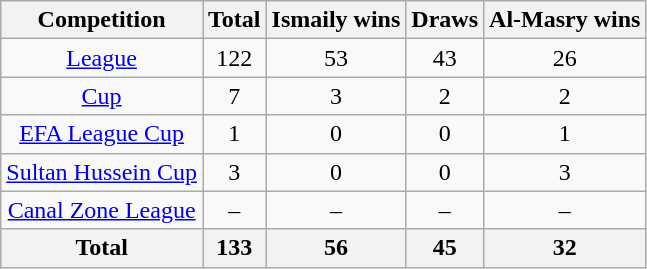<table class="wikitable" style="text-align: center;">
<tr>
<th>Competition</th>
<th>Total</th>
<th>Ismaily wins</th>
<th>Draws</th>
<th>Al-Masry wins</th>
</tr>
<tr>
<td><a href='#'>League</a></td>
<td>122</td>
<td>53</td>
<td>43</td>
<td>26</td>
</tr>
<tr>
<td><a href='#'>Cup</a></td>
<td>7</td>
<td>3</td>
<td>2</td>
<td>2</td>
</tr>
<tr>
<td><a href='#'>EFA League Cup</a></td>
<td>1</td>
<td>0</td>
<td>0</td>
<td>1</td>
</tr>
<tr>
<td><a href='#'>Sultan Hussein Cup</a></td>
<td>3</td>
<td>0</td>
<td>0</td>
<td>3</td>
</tr>
<tr>
<td><a href='#'>Canal Zone League</a></td>
<td>–</td>
<td>–</td>
<td>–</td>
<td>–</td>
</tr>
<tr>
<th>Total</th>
<th>133</th>
<th>56</th>
<th>45</th>
<th>32</th>
</tr>
</table>
